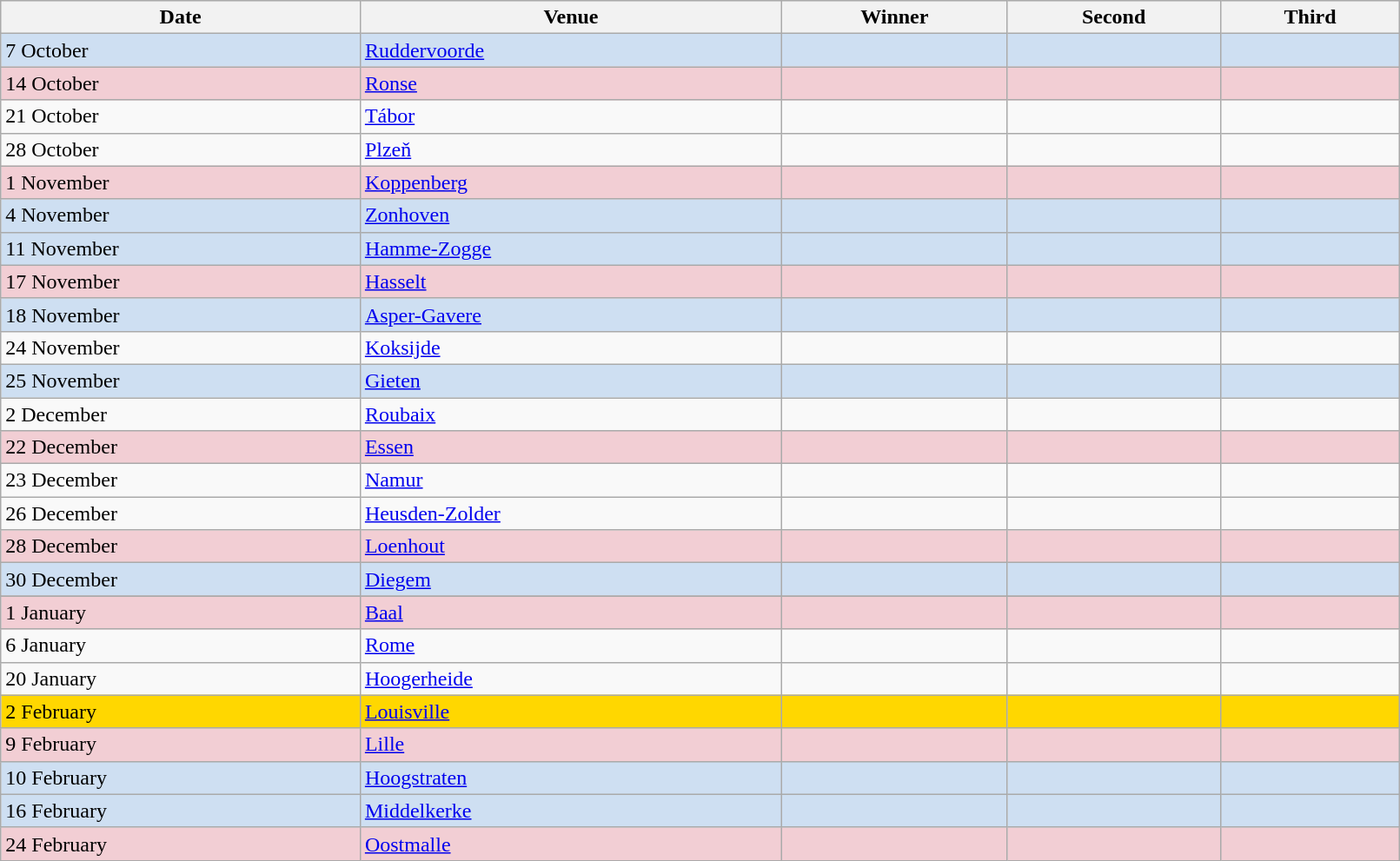<table class="wikitable" width=85%>
<tr bgcolor="#efefef">
<th>Date</th>
<th>Venue</th>
<th>Winner</th>
<th>Second</th>
<th>Third</th>
</tr>
<tr style= "background:#CEDFF2;">
<td>7 October</td>
<td> <a href='#'>Ruddervoorde</a></td>
<td></td>
<td></td>
<td></td>
</tr>
<tr style= "background:#F2CED4;">
<td>14 October</td>
<td> <a href='#'>Ronse</a></td>
<td></td>
<td></td>
<td></td>
</tr>
<tr>
<td>21 October</td>
<td> <a href='#'>Tábor</a></td>
<td></td>
<td></td>
<td></td>
</tr>
<tr>
<td>28 October</td>
<td> <a href='#'>Plzeň</a></td>
<td></td>
<td></td>
<td></td>
</tr>
<tr style= "background:#F2CED4;">
<td>1 November</td>
<td> <a href='#'>Koppenberg</a></td>
<td></td>
<td></td>
<td></td>
</tr>
<tr style= "background:#CEDFF2;">
<td>4 November</td>
<td> <a href='#'>Zonhoven</a></td>
<td></td>
<td></td>
<td></td>
</tr>
<tr style= "background:#CEDFF2;">
<td>11 November</td>
<td> <a href='#'>Hamme-Zogge</a></td>
<td></td>
<td></td>
<td></td>
</tr>
<tr style= "background:#F2CED4;">
<td>17 November</td>
<td> <a href='#'>Hasselt</a></td>
<td></td>
<td></td>
<td></td>
</tr>
<tr style= "background:#CEDFF2;">
<td>18 November</td>
<td> <a href='#'>Asper-Gavere</a></td>
<td></td>
<td></td>
<td></td>
</tr>
<tr>
<td>24 November</td>
<td> <a href='#'>Koksijde</a></td>
<td></td>
<td></td>
<td></td>
</tr>
<tr style= "background:#CEDFF2;">
<td>25 November</td>
<td> <a href='#'>Gieten</a></td>
<td></td>
<td></td>
<td></td>
</tr>
<tr>
<td>2 December</td>
<td> <a href='#'>Roubaix</a></td>
<td></td>
<td></td>
<td></td>
</tr>
<tr style= "background:#F2CED4;">
<td>22 December</td>
<td> <a href='#'>Essen</a></td>
<td></td>
<td></td>
<td></td>
</tr>
<tr>
<td>23 December</td>
<td> <a href='#'>Namur</a></td>
<td></td>
<td></td>
<td></td>
</tr>
<tr>
<td>26 December</td>
<td> <a href='#'>Heusden-Zolder</a></td>
<td></td>
<td></td>
<td></td>
</tr>
<tr style= "background:#F2CED4;">
<td>28 December</td>
<td> <a href='#'>Loenhout</a></td>
<td></td>
<td></td>
<td></td>
</tr>
<tr style= "background:#CEDFF2;">
<td>30 December</td>
<td> <a href='#'>Diegem</a></td>
<td></td>
<td></td>
<td></td>
</tr>
<tr>
</tr>
<tr style= "background:#F2CED4;">
<td>1 January</td>
<td> <a href='#'>Baal</a></td>
<td></td>
<td></td>
<td></td>
</tr>
<tr>
<td>6 January</td>
<td> <a href='#'>Rome</a></td>
<td></td>
<td></td>
<td></td>
</tr>
<tr>
<td>20 January</td>
<td> <a href='#'>Hoogerheide</a></td>
<td></td>
<td></td>
<td></td>
</tr>
<tr style="background: #FFD700;">
<td>2 February</td>
<td> <a href='#'>Louisville</a></td>
<td></td>
<td></td>
<td></td>
</tr>
<tr style= "background:#F2CED4;">
<td>9 February</td>
<td> <a href='#'>Lille</a></td>
<td></td>
<td></td>
<td></td>
</tr>
<tr style= "background:#CEDFF2;">
<td>10 February</td>
<td> <a href='#'>Hoogstraten</a></td>
<td></td>
<td></td>
<td></td>
</tr>
<tr style= "background:#CEDFF2;">
<td>16 February</td>
<td> <a href='#'>Middelkerke</a></td>
<td></td>
<td></td>
<td></td>
</tr>
<tr style= "background:#F2CED4;">
<td>24 February</td>
<td> <a href='#'>Oostmalle</a></td>
<td></td>
<td></td>
<td></td>
</tr>
</table>
